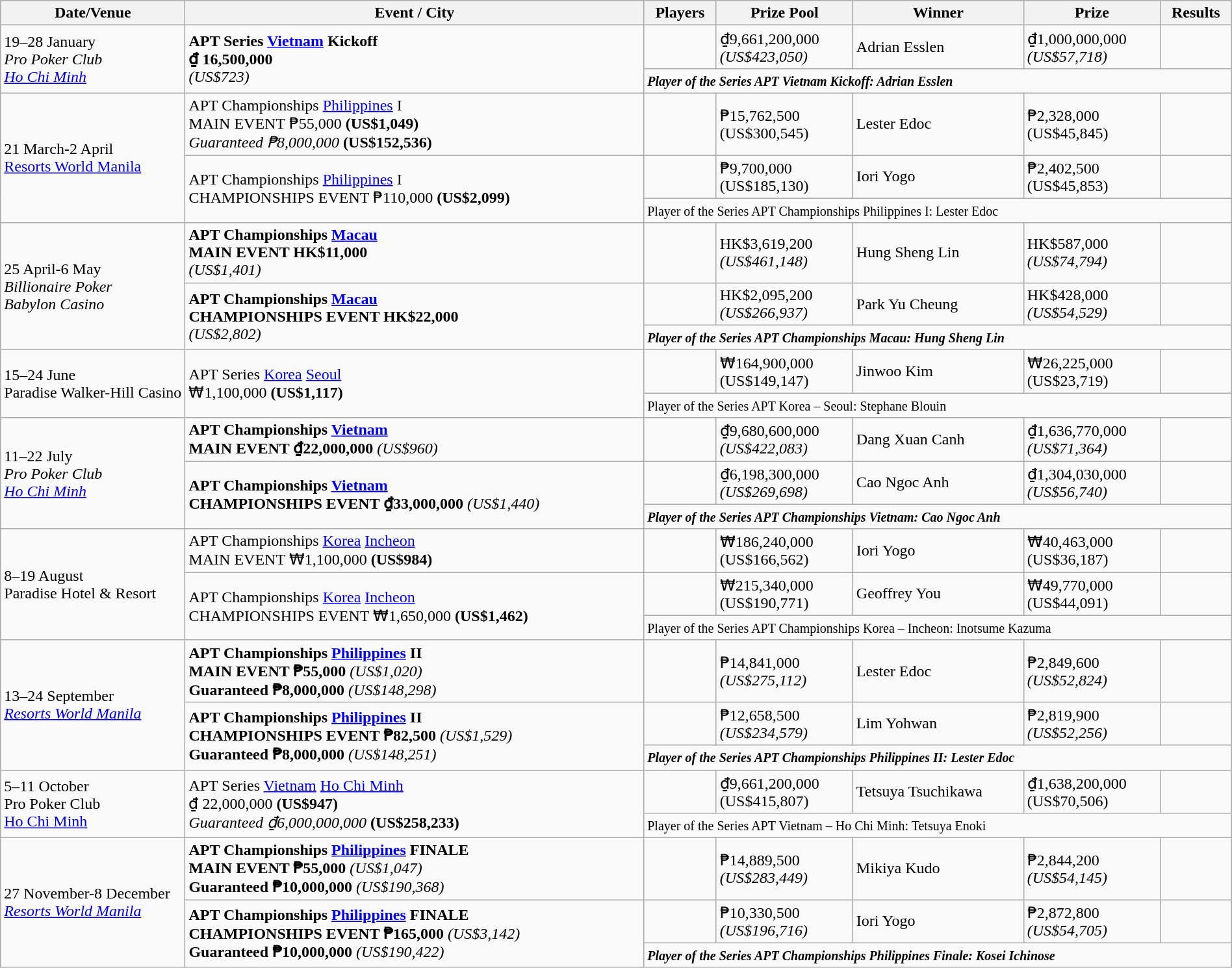<table class="wikitable" width="100%">
<tr>
<th width="15%">Date/Venue</th>
<th !width="20%">Event / City</th>
<th !width="11%">Players</th>
<th !width="12%">Prize Pool</th>
<th !width="16%">Winner</th>
<th !width="12%">Prize</th>
<th !width="14%">Results</th>
</tr>
<tr>
<td rowspan="2">19–28 January<br><em>Pro Poker Club<br><a href='#'>Ho Chi Minh</a></em></td>
<td rowspan="2"> <strong>APT Series <a href='#'>Vietnam</a> Kickoff<br>₫ 16,500,000</strong><br><em>(US$723)</em></td>
<td></td>
<td>₫9,661,200,000<br><em>(US$423,050)</em></td>
<td> Adrian Esslen</td>
<td>₫1,000,000,000<br><em>(US$57,718)</em></td>
<td></td>
</tr>
<tr>
<td colspan="5"><small><strong><em>Player of the Series<strong> APT Vietnam Kickoff:  Adrian Esslen<em></small></td>
</tr>
<tr>
<td rowspan="3">21 March-2 April<br></em><a href='#'>Resorts World Manila</a><em></td>
<td> </strong>APT Championships <a href='#'>Philippines</a> I<br>MAIN EVENT ₱55,000<strong> </em>(US$1,049)<em><br></strong>Guaranteed ₱8,000,000<strong> </em>(US$152,536)<em></td>
<td></td>
<td>₱15,762,500<br></em>(US$300,545)<em></td>
<td> Lester Edoc</td>
<td>₱2,328,000<br></em>(US$45,845)<em></td>
<td></td>
</tr>
<tr>
<td rowspan="2"> </strong>APT Championships <a href='#'>Philippines</a> I<br>CHAMPIONSHIPS EVENT ₱110,000<strong> </em>(US$2,099)<em></td>
<td></td>
<td>₱9,700,000<br></em>(US$185,130)<em></td>
<td> Iori Yogo</td>
<td>₱2,402,500<br></em>(US$45,853)<em></td>
<td></td>
</tr>
<tr>
<td colspan="5"><small></em></strong>Player of the Series</strong> APT Championships Philippines I:  Lester Edoc</em></small></td>
</tr>
<tr>
<td rowspan="3">25 April-6 May<br><em>Billionaire Poker<br>Babylon Casino</em></td>
<td> <strong>APT Championships <a href='#'>Macau</a><br>MAIN EVENT HK$11,000</strong><br><em>(US$1,401)</em></td>
<td></td>
<td>HK$3,619,200<br><em>(US$461,148)</em></td>
<td> Hung Sheng Lin</td>
<td>HK$587,000<br><em>(US$74,794)</em></td>
<td></td>
</tr>
<tr>
<td rowspan="2"> <strong>APT Championships <a href='#'>Macau</a><br>CHAMPIONSHIPS EVENT HK$22,000</strong><br><em>(US$2,802)</em></td>
<td></td>
<td>HK$2,095,200<br><em>(US$266,937)</em></td>
<td> Park Yu Cheung</td>
<td>HK$428,000<br><em>(US$54,529)</em></td>
<td></td>
</tr>
<tr>
<td colspan="5"><small><strong><em>Player of the Series<strong> APT Championships Macau:  Hung Sheng Lin<em></small></td>
</tr>
<tr>
<td rowspan="2">15–24 June<br></em>Paradise Walker-Hill Casino<em></td>
<td rowspan="2"> </strong>APT Series <a href='#'>Korea</a> <a href='#'>Seoul</a><br>₩1,100,000<strong> </em>(US$1,117)<em></td>
<td></td>
<td>₩164,900,000<br></em>(US$149,147)<em></td>
<td> Jinwoo Kim</td>
<td>₩26,225,000<br></em>(US$23,719)<em></td>
<td></td>
</tr>
<tr>
<td colspan="5"><small></em></strong>Player of the Series</strong> APT Korea – Seoul:  Stephane Blouin</em></small></td>
</tr>
<tr>
<td rowspan="3">11–22 July<br><em>Pro Poker Club<br><a href='#'>Ho Chi Minh</a></em></td>
<td> <strong>APT Championships <a href='#'>Vietnam</a><br>MAIN EVENT ₫22,000,000</strong> <em>(US$960)</em></td>
<td></td>
<td>₫9,680,600,000<br><em>(US$422,083)</em></td>
<td> Dang Xuan Canh</td>
<td>₫1,636,770,000<br><em>(US$71,364)</em></td>
<td></td>
</tr>
<tr>
<td rowspan="2"> <strong>APT Championships <a href='#'>Vietnam</a><br>CHAMPIONSHIPS EVENT ₫33,000,000</strong> <em>(US$1,440)</em></td>
<td></td>
<td>₫6,198,300,000<br><em>(US$269,698)</em></td>
<td> Cao Ngoc Anh</td>
<td>₫1,304,030,000<br><em>(US$56,740)</em></td>
<td></td>
</tr>
<tr>
<td colspan="5"><small><strong><em>Player of the Series<strong> APT Championships Vietnam:  Cao Ngoc Anh<em></small></td>
</tr>
<tr>
<td rowspan="3">8–19 August<br></em>Paradise Hotel & Resort<em></td>
<td> </strong>APT Championships <a href='#'>Korea</a> <a href='#'>Incheon</a><br>MAIN EVENT ₩1,100,000<strong> </em>(US$984)<em></td>
<td></td>
<td>₩186,240,000<br></em>(US$166,562)<em></td>
<td> Iori Yogo</td>
<td>₩40,463,000<br></em>(US$36,187)<em></td>
<td></td>
</tr>
<tr>
<td rowspan="2"> </strong>APT Championships <a href='#'>Korea</a> <a href='#'>Incheon</a><br>CHAMPIONSHIPS EVENT ₩1,650,000<strong> </em>(US$1,462)<em></td>
<td></td>
<td>₩215,340,000<br></em>(US$190,771)<em></td>
<td> Geoffrey You</td>
<td>₩49,770,000<br></em>(US$44,091)<em></td>
<td></td>
</tr>
<tr>
<td colspan="5"><small></em></strong>Player of the Series</strong> APT Championships Korea – Incheon:  Inotsume Kazuma</em></small></td>
</tr>
<tr>
<td rowspan="3">13–24 September<br><em><a href='#'>Resorts World Manila</a></em></td>
<td> <strong>APT Championships <a href='#'>Philippines</a> II<br>MAIN EVENT ₱55,000</strong> <em>(US$1,020)</em><br><strong>Guaranteed ₱8,000,000</strong> <em>(US$148,298)</em></td>
<td></td>
<td>₱14,841,000<br><em>(US$275,112)</em></td>
<td> Lester Edoc</td>
<td>₱2,849,600<br><em>(US$52,824)</em></td>
<td></td>
</tr>
<tr>
<td rowspan="2"> <strong>APT Championships <a href='#'>Philippines</a> II<br>CHAMPIONSHIPS EVENT ₱82,500</strong> <em>(US$1,529)</em><br><strong>Guaranteed ₱8,000,000</strong> <em>(US$148,251)</em></td>
<td></td>
<td>₱12,658,500<br><em>(US$234,579)</em></td>
<td> Lim Yohwan</td>
<td>₱2,819,900<br><em>(US$52,256)</em></td>
<td></td>
</tr>
<tr>
<td colspan="5"><small><strong><em>Player of the Series<strong> APT Championships Philippines II:  Lester Edoc<em></small></td>
</tr>
<tr>
<td rowspan="2">5–11 October<br></em>Pro Poker Club<br><a href='#'>Ho Chi Minh</a><em></td>
<td rowspan="2"> </strong>APT Series <a href='#'>Vietnam</a> <a href='#'>Ho Chi Minh</a><br>₫ 22,000,000<strong> </em>(US$947)<em><br></strong>Guaranteed ₫6,000,000,000<strong> </em>(US$258,233)<em></td>
<td></td>
<td>₫9,661,200,000<br></em>(US$415,807)<em></td>
<td> Tetsuya Tsuchikawa</td>
<td>₫1,638,200,000<br></em>(US$70,506)<em></td>
<td></td>
</tr>
<tr>
<td colspan="5"><small></em></strong>Player of the Series</strong> APT Vietnam – Ho Chi Minh:  Tetsuya Enoki</em></small></td>
</tr>
<tr>
<td rowspan="3">27 November-8 December<br><em><a href='#'>Resorts World Manila</a></em></td>
<td> <strong>APT Championships <a href='#'>Philippines</a> FINALE<br>MAIN EVENT ₱55,000</strong> <em>(US$1,047)</em><br><strong>Guaranteed ₱10,000,000</strong> <em>(US$190,368)</em></td>
<td></td>
<td>₱14,889,500<br><em>(US$283,449)</em></td>
<td> Mikiya Kudo</td>
<td>₱2,844,200<br><em>(US$54,145)</em></td>
<td></td>
</tr>
<tr>
<td rowspan="2"> <strong>APT Championships <a href='#'>Philippines</a> FINALE<br>CHAMPIONSHIPS EVENT ₱165,000</strong> <em>(US$3,142)</em><br><strong>Guaranteed ₱10,000,000</strong> <em>(US$190,422)</em></td>
<td></td>
<td>₱10,330,500<br><em>(US$196,716)</em></td>
<td> Iori Yogo</td>
<td>₱2,872,800<br><em>(US$54,705)</em></td>
<td></td>
</tr>
<tr>
<td colspan="5"><small><strong><em>Player of the Series<strong> APT Championships Philippines Finale:  Kosei Ichinose<em></small></td>
</tr>
</table>
